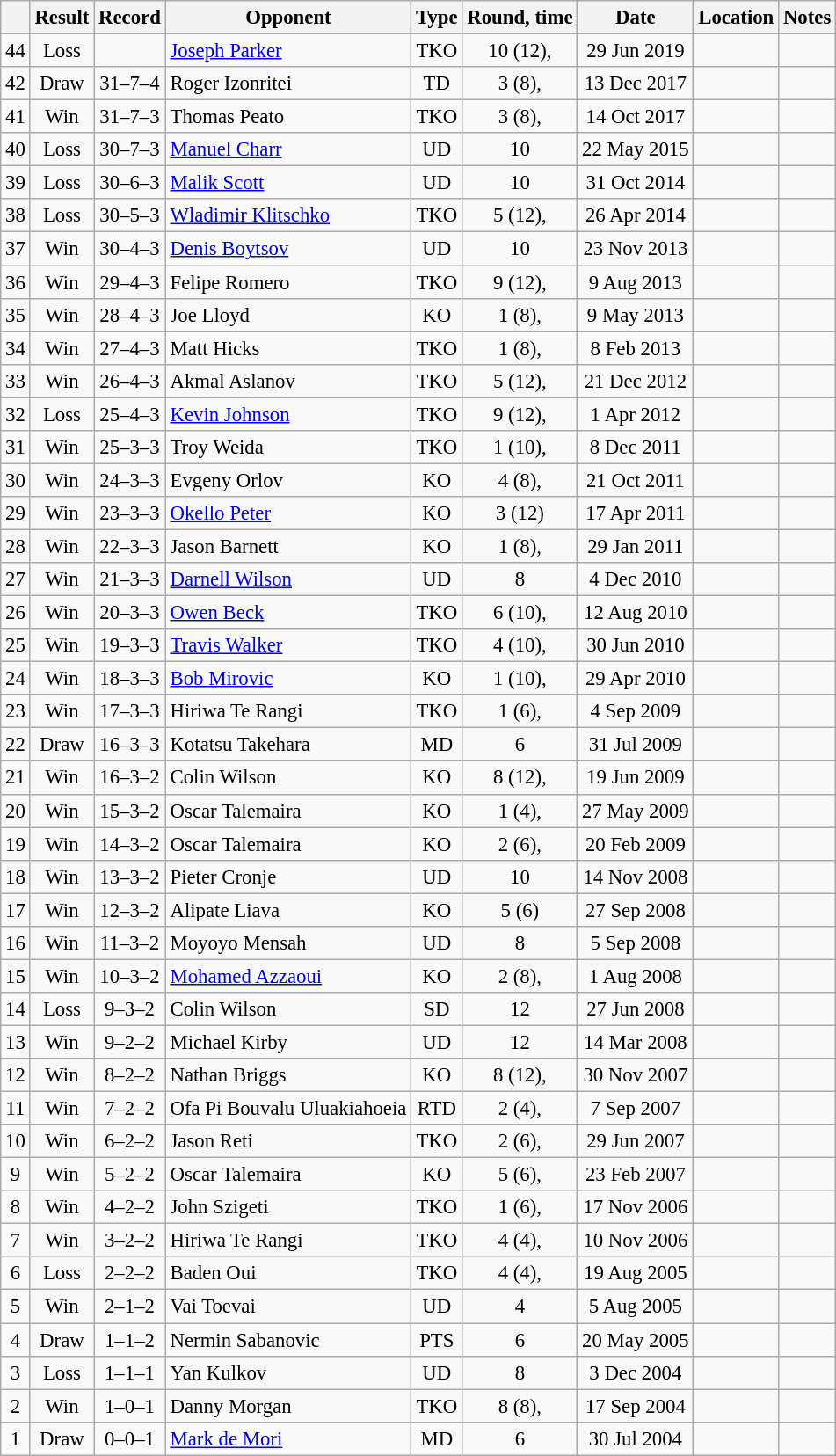<table class="wikitable" style="text-align:center; font-size:95%">
<tr>
<th></th>
<th>Result</th>
<th>Record</th>
<th>Opponent</th>
<th>Type</th>
<th>Round, time</th>
<th>Date</th>
<th>Location</th>
<th>Notes</th>
</tr>
<tr>
<td>44</td>
<td>Loss</td>
<td></td>
<td style="text-align:left;"><a href='#'>Joseph Parker</a></td>
<td>TKO</td>
<td>10 (12), </td>
<td>29 Jun 2019</td>
<td style="text-align:left;"></td>
<td></td>
</tr>
<tr>
<td>42</td>
<td>Draw</td>
<td>31–7–4</td>
<td style="text-align:left;">Roger Izonritei</td>
<td>TD</td>
<td>3 (8), </td>
<td>13 Dec 2017</td>
<td style="text-align:left;"></td>
<td></td>
</tr>
<tr>
<td>41</td>
<td>Win</td>
<td>31–7–3</td>
<td style="text-align:left;">Thomas Peato</td>
<td>TKO</td>
<td>3 (8), </td>
<td>14 Oct 2017</td>
<td style="text-align:left;"></td>
<td></td>
</tr>
<tr>
<td>40</td>
<td>Loss</td>
<td>30–7–3</td>
<td style="text-align:left;"><a href='#'>Manuel Charr</a></td>
<td>UD</td>
<td>10</td>
<td>22 May 2015</td>
<td style="text-align:left;"></td>
<td></td>
</tr>
<tr>
<td>39</td>
<td>Loss</td>
<td>30–6–3</td>
<td style="text-align:left;"><a href='#'>Malik Scott</a></td>
<td>UD</td>
<td>10</td>
<td>31 Oct 2014</td>
<td style="text-align:left;"></td>
<td></td>
</tr>
<tr>
<td>38</td>
<td>Loss</td>
<td>30–5–3</td>
<td style="text-align:left;"><a href='#'>Wladimir Klitschko</a></td>
<td>TKO</td>
<td>5 (12), </td>
<td>26 Apr 2014</td>
<td style="text-align:left;"></td>
<td style="text-align:left;"></td>
</tr>
<tr>
<td>37</td>
<td>Win</td>
<td>30–4–3</td>
<td style="text-align:left;"><a href='#'>Denis Boytsov</a></td>
<td>UD</td>
<td>10</td>
<td>23 Nov 2013</td>
<td style="text-align:left;"></td>
<td style="text-align:left;"></td>
</tr>
<tr>
<td>36</td>
<td>Win</td>
<td>29–4–3</td>
<td style="text-align:left;">Felipe Romero</td>
<td>TKO</td>
<td>9 (12), </td>
<td>9 Aug 2013</td>
<td style="text-align:left;"></td>
<td style="text-align:left;"></td>
</tr>
<tr>
<td>35</td>
<td>Win</td>
<td>28–4–3</td>
<td style="text-align:left;">Joe Lloyd</td>
<td>KO</td>
<td>1 (8), </td>
<td>9 May 2013</td>
<td style="text-align:left;"></td>
<td></td>
</tr>
<tr>
<td>34</td>
<td>Win</td>
<td>27–4–3</td>
<td style="text-align:left;">Matt Hicks</td>
<td>TKO</td>
<td>1 (8), </td>
<td>8 Feb 2013</td>
<td style="text-align:left;"></td>
<td></td>
</tr>
<tr>
<td>33</td>
<td>Win</td>
<td>26–4–3</td>
<td style="text-align:left;">Akmal Aslanov</td>
<td>TKO</td>
<td>5 (12), </td>
<td>21 Dec 2012</td>
<td style="text-align:left;"></td>
<td style="text-align:left;"></td>
</tr>
<tr>
<td>32</td>
<td>Loss</td>
<td>25–4–3</td>
<td style="text-align:left;"><a href='#'>Kevin Johnson</a></td>
<td>TKO</td>
<td>9 (12), </td>
<td>1 Apr 2012</td>
<td style="text-align:left;"></td>
<td style="text-align:left;"></td>
</tr>
<tr>
<td>31</td>
<td>Win</td>
<td>25–3–3</td>
<td style="text-align:left;">Troy Weida</td>
<td>TKO</td>
<td>1 (10), </td>
<td>8 Dec 2011</td>
<td style="text-align:left;"></td>
<td></td>
</tr>
<tr>
<td>30</td>
<td>Win</td>
<td>24–3–3</td>
<td style="text-align:left;">Evgeny Orlov</td>
<td>KO</td>
<td>4 (8), </td>
<td>21 Oct 2011</td>
<td style="text-align:left;"></td>
<td></td>
</tr>
<tr>
<td>29</td>
<td>Win</td>
<td>23–3–3</td>
<td style="text-align:left;"><a href='#'>Okello Peter</a></td>
<td>KO</td>
<td>3 (12)</td>
<td>17 Apr 2011</td>
<td style="text-align:left;"></td>
<td style="text-align:left;"></td>
</tr>
<tr>
<td>28</td>
<td>Win</td>
<td>22–3–3</td>
<td style="text-align:left;">Jason Barnett</td>
<td>KO</td>
<td>1 (8), </td>
<td>29 Jan 2011</td>
<td style="text-align:left;"></td>
<td></td>
</tr>
<tr>
<td>27</td>
<td>Win</td>
<td>21–3–3</td>
<td style="text-align:left;"><a href='#'>Darnell Wilson</a></td>
<td>UD</td>
<td>8</td>
<td>4 Dec 2010</td>
<td style="text-align:left;"></td>
<td></td>
</tr>
<tr>
<td>26</td>
<td>Win</td>
<td>20–3–3</td>
<td style="text-align:left;"><a href='#'>Owen Beck</a></td>
<td>TKO</td>
<td>6 (10), </td>
<td>12 Aug 2010</td>
<td style="text-align:left;"></td>
<td></td>
</tr>
<tr>
<td>25</td>
<td>Win</td>
<td>19–3–3</td>
<td style="text-align:left;"><a href='#'>Travis Walker</a></td>
<td>TKO</td>
<td>4 (10), </td>
<td>30 Jun 2010</td>
<td style="text-align:left;"></td>
<td></td>
</tr>
<tr>
<td>24</td>
<td>Win</td>
<td>18–3–3</td>
<td style="text-align:left;"><a href='#'>Bob Mirovic</a></td>
<td>KO</td>
<td>1 (10), </td>
<td>29 Apr 2010</td>
<td style="text-align:left;"></td>
<td></td>
</tr>
<tr>
<td>23</td>
<td>Win</td>
<td>17–3–3</td>
<td style="text-align:left;">Hiriwa Te Rangi</td>
<td>TKO</td>
<td>1 (6), </td>
<td>4 Sep 2009</td>
<td style="text-align:left;"></td>
<td></td>
</tr>
<tr>
<td>22</td>
<td>Draw</td>
<td>16–3–3</td>
<td style="text-align:left;">Kotatsu Takehara</td>
<td>MD</td>
<td>6</td>
<td>31 Jul 2009</td>
<td style="text-align:left;"></td>
<td></td>
</tr>
<tr>
<td>21</td>
<td>Win</td>
<td>16–3–2</td>
<td style="text-align:left;">Colin Wilson</td>
<td>KO</td>
<td>8 (12), </td>
<td>19 Jun 2009</td>
<td style="text-align:left;"></td>
<td style="text-align:left;"></td>
</tr>
<tr>
<td>20</td>
<td>Win</td>
<td>15–3–2</td>
<td style="text-align:left;">Oscar Talemaira</td>
<td>KO</td>
<td>1 (4), </td>
<td>27 May 2009</td>
<td style="text-align:left;"></td>
<td></td>
</tr>
<tr>
<td>19</td>
<td>Win</td>
<td>14–3–2</td>
<td style="text-align:left;">Oscar Talemaira</td>
<td>KO</td>
<td>2 (6), </td>
<td>20 Feb 2009</td>
<td style="text-align:left;"></td>
<td></td>
</tr>
<tr>
<td>18</td>
<td>Win</td>
<td>13–3–2</td>
<td style="text-align:left;">Pieter Cronje</td>
<td>UD</td>
<td>10</td>
<td>14 Nov 2008</td>
<td style="text-align:left;"></td>
<td style="text-align:left;"></td>
</tr>
<tr>
<td>17</td>
<td>Win</td>
<td>12–3–2</td>
<td style="text-align:left;">Alipate Liava</td>
<td>KO</td>
<td>5 (6)</td>
<td>27 Sep 2008</td>
<td style="text-align:left;"></td>
<td></td>
</tr>
<tr>
<td>16</td>
<td>Win</td>
<td>11–3–2</td>
<td style="text-align:left;">Moyoyo Mensah</td>
<td>UD</td>
<td>8</td>
<td>5 Sep 2008</td>
<td style="text-align:left;"></td>
<td></td>
</tr>
<tr>
<td>15</td>
<td>Win</td>
<td>10–3–2</td>
<td style="text-align:left;"><a href='#'>Mohamed Azzaoui</a></td>
<td>KO</td>
<td>2 (8), </td>
<td>1 Aug 2008</td>
<td style="text-align:left;"></td>
<td></td>
</tr>
<tr>
<td>14</td>
<td>Loss</td>
<td>9–3–2</td>
<td style="text-align:left;">Colin Wilson</td>
<td>SD</td>
<td>12</td>
<td>27 Jun 2008</td>
<td style="text-align:left;"></td>
<td style="text-align:left;"></td>
</tr>
<tr>
<td>13</td>
<td>Win</td>
<td>9–2–2</td>
<td style="text-align:left;">Michael Kirby</td>
<td>UD</td>
<td>12</td>
<td>14 Mar 2008</td>
<td style="text-align:left;"></td>
<td style="text-align:left;"></td>
</tr>
<tr>
<td>12</td>
<td>Win</td>
<td>8–2–2</td>
<td style="text-align:left;">Nathan Briggs</td>
<td>KO</td>
<td>8 (12), </td>
<td>30 Nov 2007</td>
<td style="text-align:left;"></td>
<td style="text-align:left;"></td>
</tr>
<tr>
<td>11</td>
<td>Win</td>
<td>7–2–2</td>
<td style="text-align:left;">Ofa Pi Bouvalu Uluakiahoeia</td>
<td>RTD</td>
<td>2 (4), </td>
<td>7 Sep 2007</td>
<td style="text-align:left;"></td>
<td></td>
</tr>
<tr>
<td>10</td>
<td>Win</td>
<td>6–2–2</td>
<td style="text-align:left;">Jason Reti</td>
<td>TKO</td>
<td>2 (6), </td>
<td>29 Jun 2007</td>
<td style="text-align:left;"></td>
<td></td>
</tr>
<tr>
<td>9</td>
<td>Win</td>
<td>5–2–2</td>
<td style="text-align:left;">Oscar Talemaira</td>
<td>KO</td>
<td>5 (6), </td>
<td>23 Feb 2007</td>
<td style="text-align:left;"></td>
<td></td>
</tr>
<tr>
<td>8</td>
<td>Win</td>
<td>4–2–2</td>
<td style="text-align:left;">John Szigeti</td>
<td>TKO</td>
<td>1 (6), </td>
<td>17 Nov 2006</td>
<td style="text-align:left;"></td>
<td></td>
</tr>
<tr>
<td>7</td>
<td>Win</td>
<td>3–2–2</td>
<td style="text-align:left;">Hiriwa Te Rangi</td>
<td>TKO</td>
<td>4 (4), </td>
<td>10 Nov 2006</td>
<td style="text-align:left;"></td>
<td></td>
</tr>
<tr>
<td>6</td>
<td>Loss</td>
<td>2–2–2</td>
<td style="text-align:left;">Baden Oui</td>
<td>TKO</td>
<td>4 (4), </td>
<td>19 Aug 2005</td>
<td style="text-align:left;"></td>
<td></td>
</tr>
<tr>
<td>5</td>
<td>Win</td>
<td>2–1–2</td>
<td style="text-align:left;">Vai Toevai</td>
<td>UD</td>
<td>4</td>
<td>5 Aug 2005</td>
<td style="text-align:left;"></td>
<td></td>
</tr>
<tr>
<td>4</td>
<td>Draw</td>
<td>1–1–2</td>
<td style="text-align:left;">Nermin Sabanovic</td>
<td>PTS</td>
<td>6</td>
<td>20 May 2005</td>
<td style="text-align:left;"></td>
<td></td>
</tr>
<tr>
<td>3</td>
<td>Loss</td>
<td>1–1–1</td>
<td style="text-align:left;">Yan Kulkov</td>
<td>UD</td>
<td>8</td>
<td>3 Dec 2004</td>
<td style="text-align:left;"></td>
<td></td>
</tr>
<tr>
<td>2</td>
<td>Win</td>
<td>1–0–1</td>
<td style="text-align:left;">Danny Morgan</td>
<td>TKO</td>
<td>8 (8), </td>
<td>17 Sep 2004</td>
<td style="text-align:left;"></td>
<td></td>
</tr>
<tr>
<td>1</td>
<td>Draw</td>
<td>0–0–1</td>
<td style="text-align:left;"><a href='#'>Mark de Mori</a></td>
<td>MD</td>
<td>6</td>
<td>30 Jul 2004</td>
<td style="text-align:left;"></td>
<td></td>
</tr>
</table>
